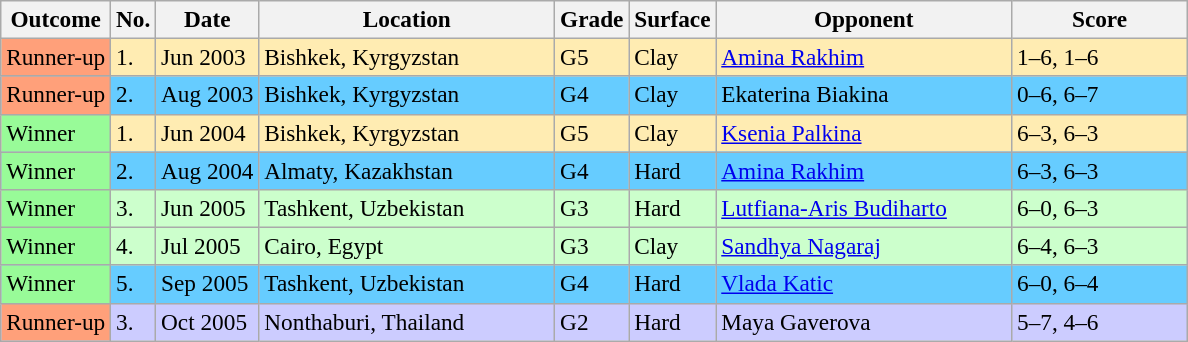<table class="wikitable" style="font-size:97%">
<tr>
<th>Outcome</th>
<th>No.</th>
<th>Date</th>
<th width="190">Location</th>
<th>Grade</th>
<th>Surface</th>
<th width="190">Opponent</th>
<th width="110">Score</th>
</tr>
<tr bgcolor="#ffecb2">
<td bgcolor="#ffa07a">Runner-up</td>
<td>1.</td>
<td>Jun 2003</td>
<td>Bishkek, Kyrgyzstan</td>
<td>G5</td>
<td>Clay</td>
<td> <a href='#'>Amina Rakhim</a></td>
<td>1–6, 1–6</td>
</tr>
<tr bgcolor="#66CCFF">
<td bgcolor="#ffa07a">Runner-up</td>
<td>2.</td>
<td>Aug 2003</td>
<td>Bishkek, Kyrgyzstan</td>
<td>G4</td>
<td>Clay</td>
<td> Ekaterina Biakina</td>
<td>0–6, 6–7</td>
</tr>
<tr bgcolor="#ffecb2">
<td bgcolor="#98fb98">Winner</td>
<td>1.</td>
<td>Jun 2004</td>
<td>Bishkek, Kyrgyzstan</td>
<td>G5</td>
<td>Clay</td>
<td> <a href='#'>Ksenia Palkina</a></td>
<td>6–3, 6–3</td>
</tr>
<tr bgcolor="#66CCFF">
<td bgcolor="#98fb98">Winner</td>
<td>2.</td>
<td>Aug 2004</td>
<td>Almaty, Kazakhstan</td>
<td>G4</td>
<td>Hard</td>
<td> <a href='#'>Amina Rakhim</a></td>
<td>6–3, 6–3</td>
</tr>
<tr bgcolor="#CCFFCC">
<td bgcolor="#98fb98">Winner</td>
<td>3.</td>
<td>Jun 2005</td>
<td>Tashkent, Uzbekistan</td>
<td>G3</td>
<td>Hard</td>
<td> <a href='#'>Lutfiana-Aris Budiharto</a></td>
<td>6–0, 6–3</td>
</tr>
<tr bgcolor="#CCFFCC">
<td bgcolor="#98fb98">Winner</td>
<td>4.</td>
<td>Jul 2005</td>
<td>Cairo, Egypt</td>
<td>G3</td>
<td>Clay</td>
<td> <a href='#'>Sandhya Nagaraj</a></td>
<td>6–4, 6–3</td>
</tr>
<tr bgcolor="#66CCFF">
<td bgcolor="#98fb98">Winner</td>
<td>5.</td>
<td>Sep 2005</td>
<td>Tashkent, Uzbekistan</td>
<td>G4</td>
<td>Hard</td>
<td> <a href='#'>Vlada Katic</a></td>
<td>6–0, 6–4</td>
</tr>
<tr bgcolor="#ccccff">
<td bgcolor="#ffa07a">Runner-up</td>
<td>3.</td>
<td>Oct 2005</td>
<td>Nonthaburi, Thailand</td>
<td>G2</td>
<td>Hard</td>
<td> Maya Gaverova</td>
<td>5–7, 4–6</td>
</tr>
</table>
